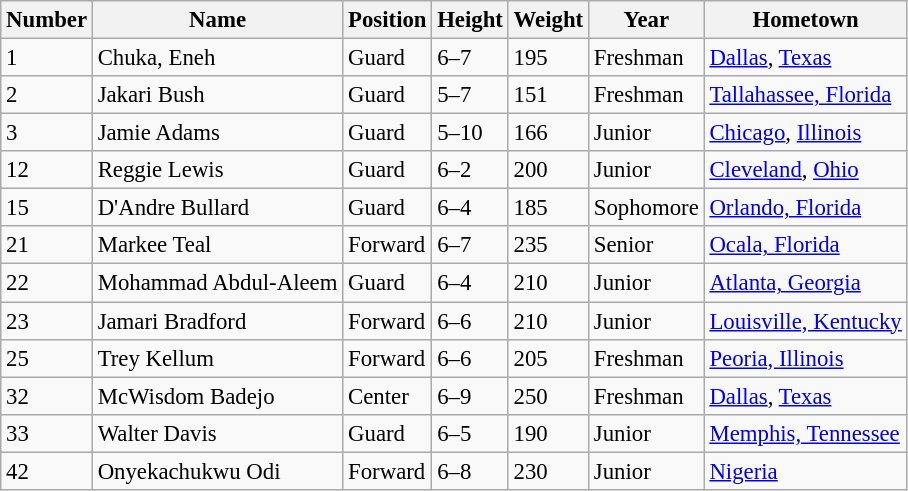<table class="wikitable" style="font-size: 95%;">
<tr>
<th>Number</th>
<th>Name</th>
<th>Position</th>
<th>Height</th>
<th>Weight</th>
<th>Year</th>
<th>Hometown</th>
</tr>
<tr>
<td>1</td>
<td>Chuka, Eneh</td>
<td>Guard</td>
<td>6–7</td>
<td>195</td>
<td>Freshman</td>
<td><a href='#'>Dallas</a>, <a href='#'>Texas</a></td>
</tr>
<tr>
<td>2</td>
<td>Jakari Bush</td>
<td>Guard</td>
<td>5–7</td>
<td>151</td>
<td>Freshman</td>
<td><a href='#'>Tallahassee, Florida</a></td>
</tr>
<tr>
<td>3</td>
<td>Jamie Adams</td>
<td>Guard</td>
<td>5–10</td>
<td>166</td>
<td>Junior</td>
<td><a href='#'>Chicago</a>, <a href='#'>Illinois</a></td>
</tr>
<tr>
<td>12</td>
<td>Reggie Lewis</td>
<td>Guard</td>
<td>6–2</td>
<td>200</td>
<td>Junior</td>
<td><a href='#'>Cleveland</a>, <a href='#'>Ohio</a></td>
</tr>
<tr>
<td>15</td>
<td>D'Andre Bullard</td>
<td>Guard</td>
<td>6–4</td>
<td>185</td>
<td>Sophomore</td>
<td><a href='#'>Orlando, Florida</a></td>
</tr>
<tr>
<td>21</td>
<td>Markee Teal</td>
<td>Forward</td>
<td>6–7</td>
<td>235</td>
<td>Senior</td>
<td><a href='#'>Ocala, Florida</a></td>
</tr>
<tr>
<td>22</td>
<td>Mohammad Abdul-Aleem</td>
<td>Guard</td>
<td>6–4</td>
<td>210</td>
<td>Junior</td>
<td><a href='#'>Atlanta, Georgia</a></td>
</tr>
<tr>
<td>23</td>
<td>Jamari Bradford</td>
<td>Forward</td>
<td>6–6</td>
<td>210</td>
<td>Junior</td>
<td><a href='#'>Louisville, Kentucky</a></td>
</tr>
<tr>
<td>25</td>
<td>Trey Kellum</td>
<td>Forward</td>
<td>6–6</td>
<td>205</td>
<td>Freshman</td>
<td><a href='#'>Peoria, Illinois</a></td>
</tr>
<tr>
<td>32</td>
<td>McWisdom Badejo</td>
<td>Center</td>
<td>6–9</td>
<td>250</td>
<td>Freshman</td>
<td><a href='#'>Dallas</a>, <a href='#'>Texas</a></td>
</tr>
<tr>
<td>33</td>
<td>Walter Davis</td>
<td>Guard</td>
<td>6–5</td>
<td>190</td>
<td>Junior</td>
<td><a href='#'>Memphis, Tennessee</a></td>
</tr>
<tr>
<td>42</td>
<td>Onyekachukwu Odi</td>
<td>Forward</td>
<td>6–8</td>
<td>230</td>
<td>Junior</td>
<td><a href='#'>Nigeria</a></td>
</tr>
</table>
